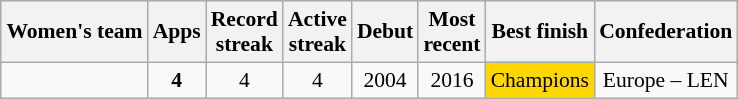<table class="wikitable" style="text-align: center; font-size: 90%; margin-left: 1em;">
<tr>
<th>Women's team</th>
<th>Apps</th>
<th>Record<br>streak</th>
<th>Active<br>streak</th>
<th>Debut</th>
<th>Most<br>recent</th>
<th>Best finish</th>
<th>Confederation</th>
</tr>
<tr>
<td style="text-align: left;"></td>
<td><strong>4</strong></td>
<td>4</td>
<td>4</td>
<td>2004</td>
<td>2016</td>
<td style="background-color: gold;">Champions</td>
<td>Europe – LEN</td>
</tr>
</table>
